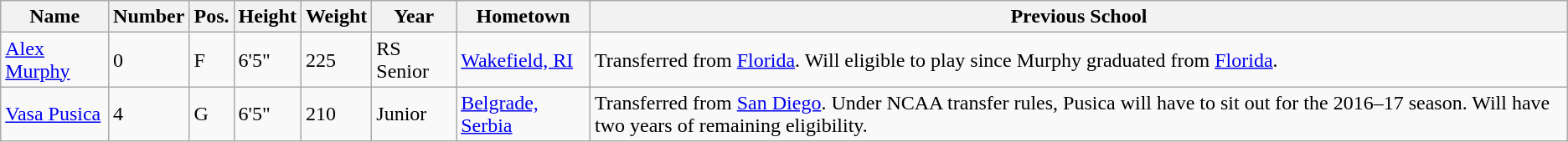<table class="wikitable sortable" border="1">
<tr>
<th>Name</th>
<th>Number</th>
<th>Pos.</th>
<th>Height</th>
<th>Weight</th>
<th>Year</th>
<th>Hometown</th>
<th class="unsortable">Previous School</th>
</tr>
<tr>
<td><a href='#'>Alex Murphy</a></td>
<td>0</td>
<td>F</td>
<td>6'5"</td>
<td>225</td>
<td>RS Senior</td>
<td><a href='#'>Wakefield, RI</a></td>
<td>Transferred from <a href='#'>Florida</a>. Will eligible to play since Murphy graduated from <a href='#'>Florida</a>.</td>
</tr>
<tr>
<td><a href='#'>Vasa Pusica</a></td>
<td>4</td>
<td>G</td>
<td>6'5"</td>
<td>210</td>
<td>Junior</td>
<td><a href='#'>Belgrade, Serbia</a></td>
<td>Transferred from <a href='#'>San Diego</a>. Under NCAA transfer rules, Pusica will have to sit out for the 2016–17 season. Will have two years of remaining eligibility.</td>
</tr>
</table>
